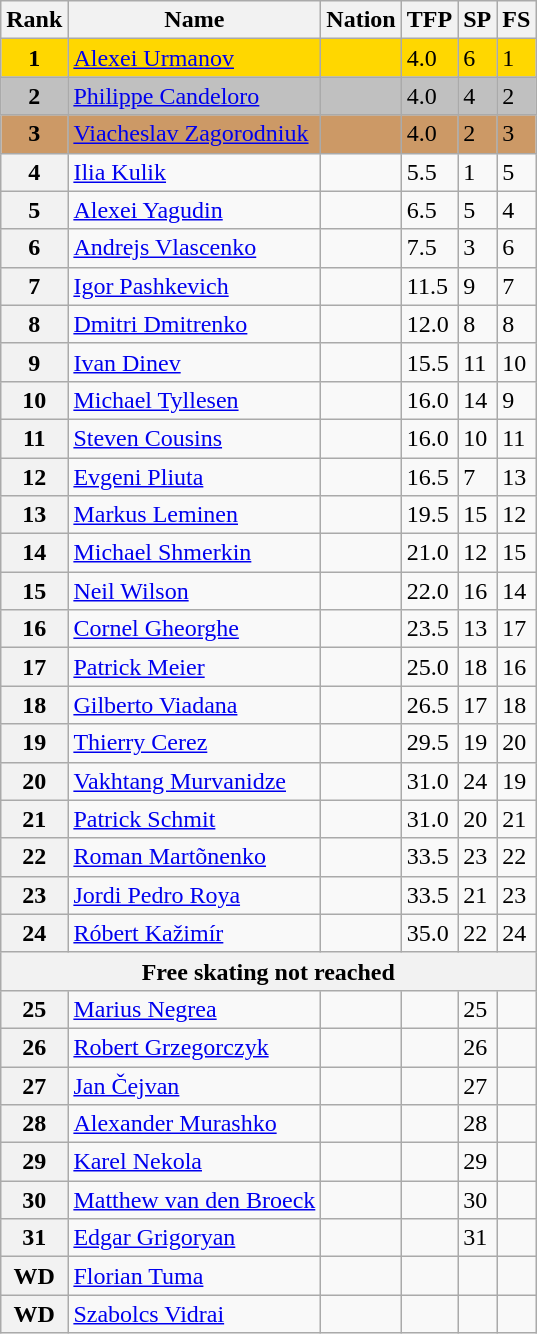<table class="wikitable">
<tr>
<th>Rank</th>
<th>Name</th>
<th>Nation</th>
<th>TFP</th>
<th>SP</th>
<th>FS</th>
</tr>
<tr bgcolor="gold">
<td align="center"><strong>1</strong></td>
<td><a href='#'>Alexei Urmanov</a></td>
<td></td>
<td>4.0</td>
<td>6</td>
<td>1</td>
</tr>
<tr bgcolor="silver">
<td align="center"><strong>2</strong></td>
<td><a href='#'>Philippe Candeloro</a></td>
<td></td>
<td>4.0</td>
<td>4</td>
<td>2</td>
</tr>
<tr bgcolor="cc9966">
<td align="center"><strong>3</strong></td>
<td><a href='#'>Viacheslav Zagorodniuk</a></td>
<td></td>
<td>4.0</td>
<td>2</td>
<td>3</td>
</tr>
<tr>
<th>4</th>
<td><a href='#'>Ilia Kulik</a></td>
<td></td>
<td>5.5</td>
<td>1</td>
<td>5</td>
</tr>
<tr>
<th>5</th>
<td><a href='#'>Alexei Yagudin</a></td>
<td></td>
<td>6.5</td>
<td>5</td>
<td>4</td>
</tr>
<tr>
<th>6</th>
<td><a href='#'>Andrejs Vlascenko</a></td>
<td></td>
<td>7.5</td>
<td>3</td>
<td>6</td>
</tr>
<tr>
<th>7</th>
<td><a href='#'>Igor Pashkevich</a></td>
<td></td>
<td>11.5</td>
<td>9</td>
<td>7</td>
</tr>
<tr>
<th>8</th>
<td><a href='#'>Dmitri Dmitrenko</a></td>
<td></td>
<td>12.0</td>
<td>8</td>
<td>8</td>
</tr>
<tr>
<th>9</th>
<td><a href='#'>Ivan Dinev</a></td>
<td></td>
<td>15.5</td>
<td>11</td>
<td>10</td>
</tr>
<tr>
<th>10</th>
<td><a href='#'>Michael Tyllesen</a></td>
<td></td>
<td>16.0</td>
<td>14</td>
<td>9</td>
</tr>
<tr>
<th>11</th>
<td><a href='#'>Steven Cousins</a></td>
<td></td>
<td>16.0</td>
<td>10</td>
<td>11</td>
</tr>
<tr>
<th>12</th>
<td><a href='#'>Evgeni Pliuta</a></td>
<td></td>
<td>16.5</td>
<td>7</td>
<td>13</td>
</tr>
<tr>
<th>13</th>
<td><a href='#'>Markus Leminen</a></td>
<td></td>
<td>19.5</td>
<td>15</td>
<td>12</td>
</tr>
<tr>
<th>14</th>
<td><a href='#'>Michael Shmerkin</a></td>
<td></td>
<td>21.0</td>
<td>12</td>
<td>15</td>
</tr>
<tr>
<th>15</th>
<td><a href='#'>Neil Wilson</a></td>
<td></td>
<td>22.0</td>
<td>16</td>
<td>14</td>
</tr>
<tr>
<th>16</th>
<td><a href='#'>Cornel Gheorghe</a></td>
<td></td>
<td>23.5</td>
<td>13</td>
<td>17</td>
</tr>
<tr>
<th>17</th>
<td><a href='#'>Patrick Meier</a></td>
<td></td>
<td>25.0</td>
<td>18</td>
<td>16</td>
</tr>
<tr>
<th>18</th>
<td><a href='#'>Gilberto Viadana</a></td>
<td></td>
<td>26.5</td>
<td>17</td>
<td>18</td>
</tr>
<tr>
<th>19</th>
<td><a href='#'>Thierry Cerez</a></td>
<td></td>
<td>29.5</td>
<td>19</td>
<td>20</td>
</tr>
<tr>
<th>20</th>
<td><a href='#'>Vakhtang Murvanidze</a></td>
<td></td>
<td>31.0</td>
<td>24</td>
<td>19</td>
</tr>
<tr>
<th>21</th>
<td><a href='#'>Patrick Schmit</a></td>
<td></td>
<td>31.0</td>
<td>20</td>
<td>21</td>
</tr>
<tr>
<th>22</th>
<td><a href='#'>Roman Martõnenko</a></td>
<td></td>
<td>33.5</td>
<td>23</td>
<td>22</td>
</tr>
<tr>
<th>23</th>
<td><a href='#'>Jordi Pedro Roya</a></td>
<td></td>
<td>33.5</td>
<td>21</td>
<td>23</td>
</tr>
<tr>
<th>24</th>
<td><a href='#'>Róbert Kažimír</a></td>
<td></td>
<td>35.0</td>
<td>22</td>
<td>24</td>
</tr>
<tr>
<th colspan=6>Free skating not reached</th>
</tr>
<tr>
<th>25</th>
<td><a href='#'>Marius Negrea</a></td>
<td></td>
<td></td>
<td>25</td>
<td></td>
</tr>
<tr>
<th>26</th>
<td><a href='#'>Robert Grzegorczyk</a></td>
<td></td>
<td></td>
<td>26</td>
<td></td>
</tr>
<tr>
<th>27</th>
<td><a href='#'>Jan Čejvan</a></td>
<td></td>
<td></td>
<td>27</td>
<td></td>
</tr>
<tr>
<th>28</th>
<td><a href='#'>Alexander Murashko</a></td>
<td></td>
<td></td>
<td>28</td>
<td></td>
</tr>
<tr>
<th>29</th>
<td><a href='#'>Karel Nekola</a></td>
<td></td>
<td></td>
<td>29</td>
<td></td>
</tr>
<tr>
<th>30</th>
<td><a href='#'>Matthew van den Broeck</a></td>
<td></td>
<td></td>
<td>30</td>
<td></td>
</tr>
<tr>
<th>31</th>
<td><a href='#'>Edgar Grigoryan</a></td>
<td></td>
<td></td>
<td>31</td>
<td></td>
</tr>
<tr>
<th>WD</th>
<td><a href='#'>Florian Tuma</a></td>
<td></td>
<td></td>
<td></td>
<td></td>
</tr>
<tr>
<th>WD</th>
<td><a href='#'>Szabolcs Vidrai</a></td>
<td></td>
<td></td>
<td></td>
<td></td>
</tr>
</table>
